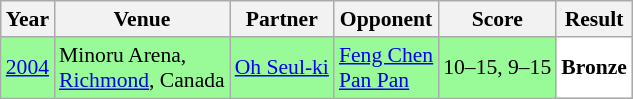<table class="sortable wikitable" style="font-size: 90%;">
<tr>
<th>Year</th>
<th>Venue</th>
<th>Partner</th>
<th>Opponent</th>
<th>Score</th>
<th>Result</th>
</tr>
<tr style="background:#98FB98">
<td align="center"><a href='#'>2004</a></td>
<td align="left">Minoru Arena,<br><a href='#'>Richmond</a>, Canada</td>
<td align="left"> <a href='#'>Oh Seul-ki</a></td>
<td align="left"> <a href='#'>Feng Chen</a><br> <a href='#'>Pan Pan</a></td>
<td align="left">10–15, 9–15</td>
<td style="text-align:left; background:white"> <strong>Bronze</strong></td>
</tr>
</table>
